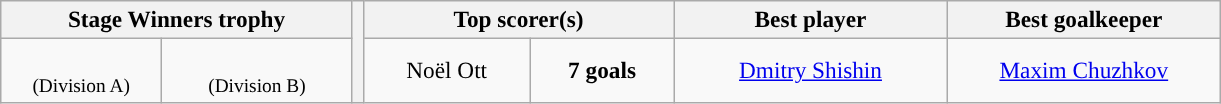<table class="wikitable" style="text-align: center; font-size: 97%;">
<tr>
<th colspan=2 width=220>Stage Winners trophy</th>
<th rowspan=2></th>
<th colspan=2 width=200>Top scorer(s)</th>
<th width=175>Best player</th>
<th width=175>Best goalkeeper</th>
</tr>
<tr align=center style="background:">
<td style="text-align:center;" width=100><br><small>(Division A)</small></td>
<td width=120><br><small>(Division B)</small></td>
<td> Noël Ott</td>
<td><strong>7 goals</strong></td>
<td> <a href='#'>Dmitry Shishin</a></td>
<td> <a href='#'>Maxim Chuzhkov</a></td>
</tr>
</table>
